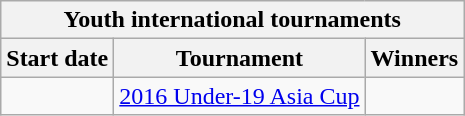<table class="wikitable unsortable" style="text-align:center; white-space:nowrap">
<tr>
<th colspan=6>Youth international tournaments</th>
</tr>
<tr>
<th>Start date</th>
<th colspan=3>Tournament</th>
<th colspan=2>Winners</th>
</tr>
<tr>
<td style="text-align:left"><a href='#'></a></td>
<td style="text-align:left" colspan=3> <a href='#'>2016 Under-19 Asia Cup</a></td>
<td style="text-align:left" colspan=2></td>
</tr>
</table>
